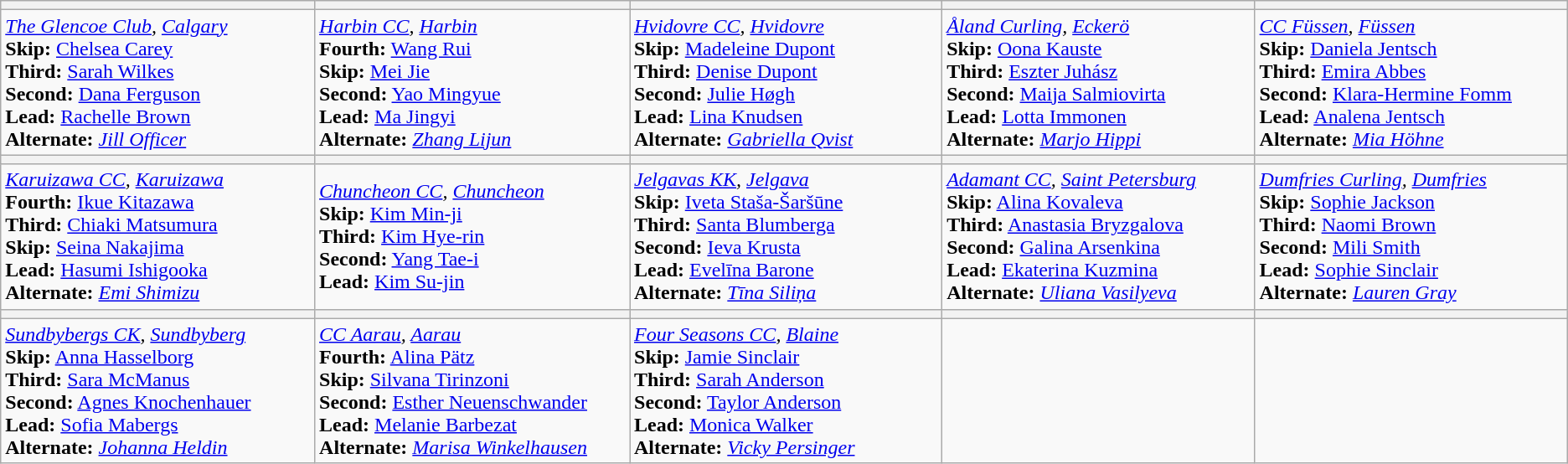<table class=wikitable>
<tr>
<th width=250></th>
<th width=250></th>
<th width=250></th>
<th width=250></th>
<th width=250></th>
</tr>
<tr>
<td><em><a href='#'>The Glencoe Club</a>, <a href='#'>Calgary</a></em><br><strong>Skip:</strong> <a href='#'>Chelsea Carey</a><br>
<strong>Third:</strong> <a href='#'>Sarah Wilkes</a><br>
<strong>Second:</strong> <a href='#'>Dana Ferguson</a><br>
<strong>Lead:</strong>  <a href='#'>Rachelle Brown</a><br>
<strong>Alternate:</strong> <em><a href='#'>Jill Officer</a></em></td>
<td><em><a href='#'>Harbin CC</a>, <a href='#'>Harbin</a></em><br><strong>Fourth:</strong> <a href='#'>Wang Rui</a><br>
<strong>Skip:</strong> <a href='#'>Mei Jie</a><br>
<strong>Second:</strong> <a href='#'>Yao Mingyue</a> <br>
<strong>Lead:</strong> <a href='#'>Ma Jingyi</a><br>
<strong>Alternate:</strong> <em><a href='#'>Zhang Lijun</a> </em></td>
<td><em><a href='#'>Hvidovre CC</a>, <a href='#'>Hvidovre</a></em><br><strong>Skip:</strong> <a href='#'>Madeleine Dupont</a><br>
<strong>Third:</strong> <a href='#'>Denise Dupont</a><br>
<strong>Second:</strong> <a href='#'>Julie Høgh</a><br>
<strong>Lead:</strong> <a href='#'>Lina Knudsen</a><br>
<strong>Alternate:</strong> <em><a href='#'>Gabriella Qvist</a></em></td>
<td><em><a href='#'>Åland Curling</a>, <a href='#'>Eckerö</a></em><br><strong>Skip:</strong> <a href='#'>Oona Kauste</a><br>
<strong>Third:</strong> <a href='#'>Eszter Juhász</a><br>
<strong>Second:</strong> <a href='#'>Maija Salmiovirta</a><br>
<strong>Lead:</strong> <a href='#'>Lotta Immonen</a><br>
<strong>Alternate:</strong> <em><a href='#'>Marjo Hippi</a></em></td>
<td><em><a href='#'>CC Füssen</a>, <a href='#'>Füssen</a> </em><br><strong>Skip:</strong>  <a href='#'>Daniela Jentsch</a><br>
<strong>Third:</strong> <a href='#'>Emira Abbes</a><br>
<strong>Second:</strong> <a href='#'>Klara-Hermine Fomm</a><br>
<strong>Lead:</strong> <a href='#'>Analena Jentsch</a><br>
<strong>Alternate:</strong> <em><a href='#'>Mia Höhne</a></em></td>
</tr>
<tr>
<th width=250></th>
<th width=250></th>
<th width=250></th>
<th width=250></th>
<th width=250></th>
</tr>
<tr>
<td><em><a href='#'>Karuizawa CC</a>, <a href='#'>Karuizawa</a></em><br><strong>Fourth:</strong> <a href='#'>Ikue Kitazawa</a><br>
<strong>Third:</strong> <a href='#'>Chiaki Matsumura</a><br>
<strong>Skip:</strong> <a href='#'>Seina Nakajima</a><br>
<strong>Lead:</strong> <a href='#'>Hasumi Ishigooka</a><br>
<strong>Alternate:</strong> <em><a href='#'>Emi Shimizu</a></em></td>
<td><em><a href='#'>Chuncheon CC</a>, <a href='#'>Chuncheon</a></em><br><strong>Skip:</strong> <a href='#'>Kim Min-ji</a><br>
<strong>Third:</strong> <a href='#'>Kim Hye-rin</a><br>
<strong>Second:</strong> <a href='#'>Yang Tae-i</a><br>
<strong>Lead:</strong> <a href='#'>Kim Su-jin</a><br></td>
<td><em><a href='#'>Jelgavas KK</a>, <a href='#'>Jelgava</a></em><br><strong>Skip:</strong> <a href='#'>Iveta Staša-Šaršūne</a><br>
<strong>Third:</strong> <a href='#'>Santa Blumberga</a><br>
<strong>Second:</strong> <a href='#'>Ieva Krusta</a><br>
<strong>Lead:</strong> <a href='#'>Evelīna Barone</a><br>
<strong>Alternate:</strong> <em><a href='#'>Tīna Siliņa</a></em></td>
<td><em><a href='#'>Adamant CC</a>, <a href='#'>Saint Petersburg</a></em><br><strong>Skip:</strong> <a href='#'>Alina Kovaleva</a><br>
<strong>Third:</strong> <a href='#'>Anastasia Bryzgalova</a><br>
<strong>Second:</strong> <a href='#'>Galina Arsenkina</a><br>
<strong>Lead:</strong> <a href='#'>Ekaterina Kuzmina</a><br>
<strong>Alternate:</strong> <em><a href='#'>Uliana Vasilyeva</a></em></td>
<td><em><a href='#'>Dumfries Curling</a>, <a href='#'>Dumfries</a></em><br><strong>Skip:</strong> <a href='#'>Sophie Jackson</a><br>
<strong>Third:</strong> <a href='#'>Naomi Brown</a><br>
<strong>Second:</strong> <a href='#'>Mili Smith</a><br>
<strong>Lead:</strong> <a href='#'>Sophie Sinclair</a><br>
<strong>Alternate:</strong> <em><a href='#'>Lauren Gray</a></em></td>
</tr>
<tr>
<th width=250></th>
<th width=250></th>
<th width=250></th>
<th width=250></th>
<th width=250></th>
</tr>
<tr>
<td><em><a href='#'>Sundbybergs CK</a>, <a href='#'>Sundbyberg</a></em><br><strong>Skip:</strong> <a href='#'>Anna Hasselborg</a><br>
<strong>Third:</strong> <a href='#'>Sara McManus</a><br>
<strong>Second:</strong> <a href='#'>Agnes Knochenhauer</a><br>
<strong>Lead:</strong> <a href='#'>Sofia Mabergs</a><br>
<strong>Alternate:</strong> <em><a href='#'>Johanna Heldin</a> </em></td>
<td><em><a href='#'>CC Aarau</a>, <a href='#'>Aarau</a></em><br><strong>Fourth:</strong> <a href='#'>Alina Pätz</a><br>
<strong>Skip:</strong> <a href='#'>Silvana Tirinzoni</a><br>
<strong>Second:</strong> <a href='#'>Esther Neuenschwander</a><br>
<strong>Lead:</strong> <a href='#'>Melanie Barbezat</a><br>
<strong>Alternate:</strong> <em><a href='#'>Marisa Winkelhausen</a></em></td>
<td><em><a href='#'>Four Seasons CC</a>, <a href='#'>Blaine</a></em><br><strong>Skip:</strong> <a href='#'>Jamie Sinclair</a><br>
<strong>Third:</strong> <a href='#'>Sarah Anderson</a><br>
<strong>Second:</strong> <a href='#'>Taylor Anderson</a><br>
<strong>Lead:</strong> <a href='#'>Monica Walker</a><br>
<strong>Alternate:</strong> <em><a href='#'>Vicky Persinger</a></em></td>
<td></td>
<td></td>
</tr>
</table>
